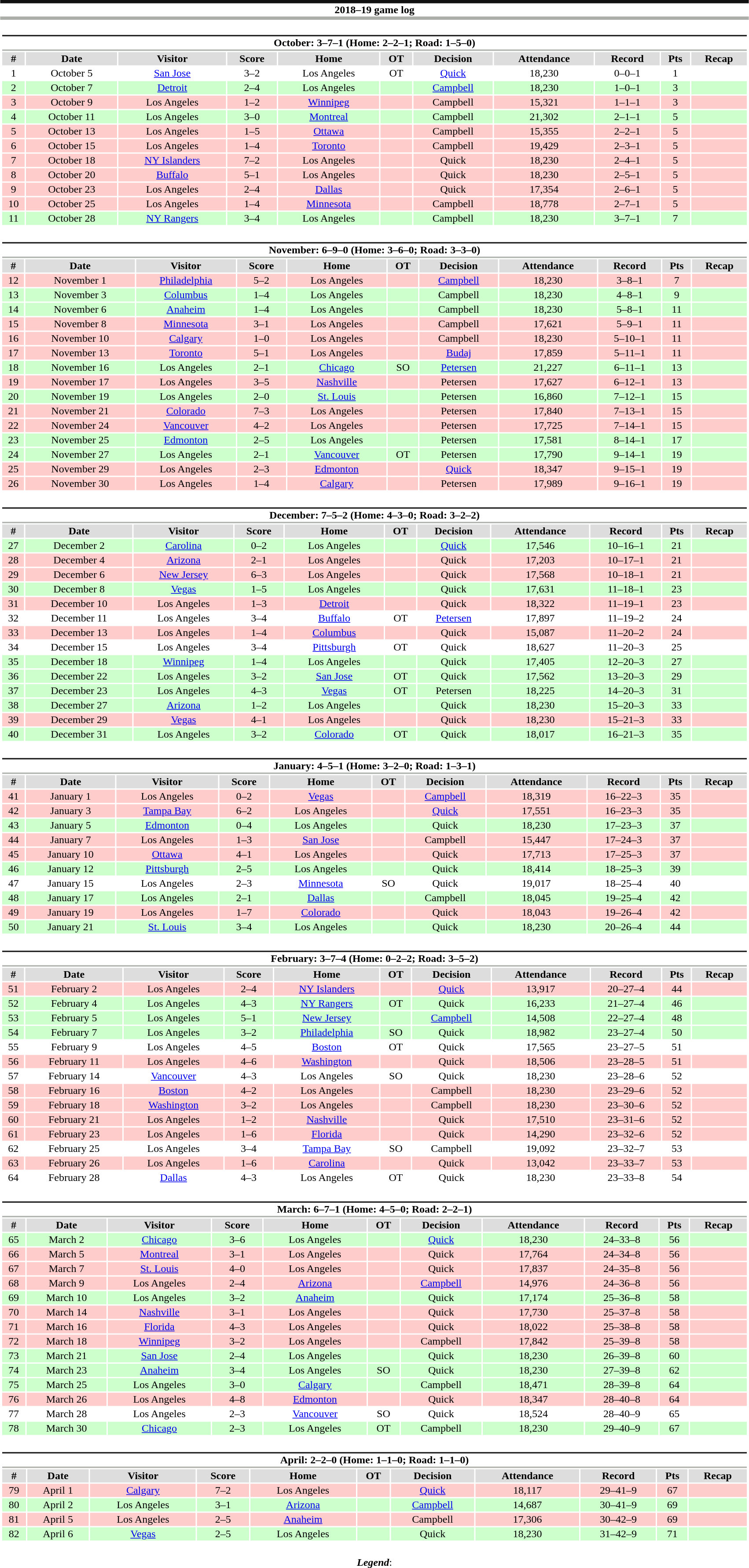<table class="toccolours" style="width:90%; clear:both; margin:1.5em auto; text-align:center;">
<tr>
<th colspan="11" style="background:#FFFFFF; border-top:#111111 5px solid; border-bottom:#ACAEA9 5px solid;">2018–19 game log</th>
</tr>
<tr>
<td colspan="11"><br><table class="toccolours collapsible collapsed" style="width:100%;">
<tr>
<th colspan="11" style="background:#FFFFFF; border-top:#111111 2px solid; border-bottom:#ACAEA9 2px solid;">October: 3–7–1 (Home: 2–2–1; Road: 1–5–0)</th>
</tr>
<tr style="background:#ddd;">
<th>#</th>
<th>Date</th>
<th>Visitor</th>
<th>Score</th>
<th>Home</th>
<th>OT</th>
<th>Decision</th>
<th>Attendance</th>
<th>Record</th>
<th>Pts</th>
<th>Recap</th>
</tr>
<tr style="background:#fff;">
<td>1</td>
<td>October 5</td>
<td><a href='#'>San Jose</a></td>
<td>3–2</td>
<td>Los Angeles</td>
<td>OT</td>
<td><a href='#'>Quick</a></td>
<td>18,230</td>
<td>0–0–1</td>
<td>1</td>
<td></td>
</tr>
<tr style="background:#cfc;">
<td>2</td>
<td>October 7</td>
<td><a href='#'>Detroit</a></td>
<td>2–4</td>
<td>Los Angeles</td>
<td></td>
<td><a href='#'>Campbell</a></td>
<td>18,230</td>
<td>1–0–1</td>
<td>3</td>
<td></td>
</tr>
<tr style="background:#fcc;">
<td>3</td>
<td>October 9</td>
<td>Los Angeles</td>
<td>1–2</td>
<td><a href='#'>Winnipeg</a></td>
<td></td>
<td>Campbell</td>
<td>15,321</td>
<td>1–1–1</td>
<td>3</td>
<td></td>
</tr>
<tr style="background:#cfc;">
<td>4</td>
<td>October 11</td>
<td>Los Angeles</td>
<td>3–0</td>
<td><a href='#'>Montreal</a></td>
<td></td>
<td>Campbell</td>
<td>21,302</td>
<td>2–1–1</td>
<td>5</td>
<td></td>
</tr>
<tr style="background:#fcc;">
<td>5</td>
<td>October 13</td>
<td>Los Angeles</td>
<td>1–5</td>
<td><a href='#'>Ottawa</a></td>
<td></td>
<td>Campbell</td>
<td>15,355</td>
<td>2–2–1</td>
<td>5</td>
<td></td>
</tr>
<tr style="background:#fcc;">
<td>6</td>
<td>October 15</td>
<td>Los Angeles</td>
<td>1–4</td>
<td><a href='#'>Toronto</a></td>
<td></td>
<td>Campbell</td>
<td>19,429</td>
<td>2–3–1</td>
<td>5</td>
<td></td>
</tr>
<tr style="background:#fcc;">
<td>7</td>
<td>October 18</td>
<td><a href='#'>NY Islanders</a></td>
<td>7–2</td>
<td>Los Angeles</td>
<td></td>
<td>Quick</td>
<td>18,230</td>
<td>2–4–1</td>
<td>5</td>
<td></td>
</tr>
<tr style="background:#fcc;">
<td>8</td>
<td>October 20</td>
<td><a href='#'>Buffalo</a></td>
<td>5–1</td>
<td>Los Angeles</td>
<td></td>
<td>Quick</td>
<td>18,230</td>
<td>2–5–1</td>
<td>5</td>
<td></td>
</tr>
<tr style="background:#fcc;">
<td>9</td>
<td>October 23</td>
<td>Los Angeles</td>
<td>2–4</td>
<td><a href='#'>Dallas</a></td>
<td></td>
<td>Quick</td>
<td>17,354</td>
<td>2–6–1</td>
<td>5</td>
<td></td>
</tr>
<tr style="background:#fcc;">
<td>10</td>
<td>October 25</td>
<td>Los Angeles</td>
<td>1–4</td>
<td><a href='#'>Minnesota</a></td>
<td></td>
<td>Campbell</td>
<td>18,778</td>
<td>2–7–1</td>
<td>5</td>
<td></td>
</tr>
<tr style="background:#cfc;">
<td>11</td>
<td>October 28</td>
<td><a href='#'>NY Rangers</a></td>
<td>3–4</td>
<td>Los Angeles</td>
<td></td>
<td>Campbell</td>
<td>18,230</td>
<td>3–7–1</td>
<td>7</td>
<td></td>
</tr>
</table>
</td>
</tr>
<tr>
<td colspan="11"><br><table class="toccolours collapsible collapsed" style="width:100%;">
<tr>
<th colspan="11" style="background:#FFFFFF; border-top:#111111 2px solid; border-bottom:#ACAEA9 2px solid;">November: 6–9–0 (Home: 3–6–0; Road: 3–3–0)</th>
</tr>
<tr style="background:#ddd;">
<th>#</th>
<th>Date</th>
<th>Visitor</th>
<th>Score</th>
<th>Home</th>
<th>OT</th>
<th>Decision</th>
<th>Attendance</th>
<th>Record</th>
<th>Pts</th>
<th>Recap</th>
</tr>
<tr style="background:#fcc;">
<td>12</td>
<td>November 1</td>
<td><a href='#'>Philadelphia</a></td>
<td>5–2</td>
<td>Los Angeles</td>
<td></td>
<td><a href='#'>Campbell</a></td>
<td>18,230</td>
<td>3–8–1</td>
<td>7</td>
<td></td>
</tr>
<tr style="background:#cfc;">
<td>13</td>
<td>November 3</td>
<td><a href='#'>Columbus</a></td>
<td>1–4</td>
<td>Los Angeles</td>
<td></td>
<td>Campbell</td>
<td>18,230</td>
<td>4–8–1</td>
<td>9</td>
<td></td>
</tr>
<tr style="background:#cfc;">
<td>14</td>
<td>November 6</td>
<td><a href='#'>Anaheim</a></td>
<td>1–4</td>
<td>Los Angeles</td>
<td></td>
<td>Campbell</td>
<td>18,230</td>
<td>5–8–1</td>
<td>11</td>
<td></td>
</tr>
<tr style="background:#fcc;">
<td>15</td>
<td>November 8</td>
<td><a href='#'>Minnesota</a></td>
<td>3–1</td>
<td>Los Angeles</td>
<td></td>
<td>Campbell</td>
<td>17,621</td>
<td>5–9–1</td>
<td>11</td>
<td></td>
</tr>
<tr style="background:#fcc;">
<td>16</td>
<td>November 10</td>
<td><a href='#'>Calgary</a></td>
<td>1–0</td>
<td>Los Angeles</td>
<td></td>
<td>Campbell</td>
<td>18,230</td>
<td>5–10–1</td>
<td>11</td>
<td></td>
</tr>
<tr style="background:#fcc;">
<td>17</td>
<td>November 13</td>
<td><a href='#'>Toronto</a></td>
<td>5–1</td>
<td>Los Angeles</td>
<td></td>
<td><a href='#'>Budaj</a></td>
<td>17,859</td>
<td>5–11–1</td>
<td>11</td>
<td></td>
</tr>
<tr style="background:#cfc;">
<td>18</td>
<td>November 16</td>
<td>Los Angeles</td>
<td>2–1</td>
<td><a href='#'>Chicago</a></td>
<td>SO</td>
<td><a href='#'>Petersen</a></td>
<td>21,227</td>
<td>6–11–1</td>
<td>13</td>
<td></td>
</tr>
<tr style="background:#fcc;">
<td>19</td>
<td>November 17</td>
<td>Los Angeles</td>
<td>3–5</td>
<td><a href='#'>Nashville</a></td>
<td></td>
<td>Petersen</td>
<td>17,627</td>
<td>6–12–1</td>
<td>13</td>
<td></td>
</tr>
<tr style="background:#cfc;">
<td>20</td>
<td>November 19</td>
<td>Los Angeles</td>
<td>2–0</td>
<td><a href='#'>St. Louis</a></td>
<td></td>
<td>Petersen</td>
<td>16,860</td>
<td>7–12–1</td>
<td>15</td>
<td></td>
</tr>
<tr style="background:#fcc;">
<td>21</td>
<td>November 21</td>
<td><a href='#'>Colorado</a></td>
<td>7–3</td>
<td>Los Angeles</td>
<td></td>
<td>Petersen</td>
<td>17,840</td>
<td>7–13–1</td>
<td>15</td>
<td></td>
</tr>
<tr style="background:#fcc;">
<td>22</td>
<td>November 24</td>
<td><a href='#'>Vancouver</a></td>
<td>4–2</td>
<td>Los Angeles</td>
<td></td>
<td>Petersen</td>
<td>17,725</td>
<td>7–14–1</td>
<td>15</td>
<td></td>
</tr>
<tr style="background:#cfc;">
<td>23</td>
<td>November 25</td>
<td><a href='#'>Edmonton</a></td>
<td>2–5</td>
<td>Los Angeles</td>
<td></td>
<td>Petersen</td>
<td>17,581</td>
<td>8–14–1</td>
<td>17</td>
<td></td>
</tr>
<tr style="background:#cfc;">
<td>24</td>
<td>November 27</td>
<td>Los Angeles</td>
<td>2–1</td>
<td><a href='#'>Vancouver</a></td>
<td>OT</td>
<td>Petersen</td>
<td>17,790</td>
<td>9–14–1</td>
<td>19</td>
<td></td>
</tr>
<tr style="background:#fcc;">
<td>25</td>
<td>November 29</td>
<td>Los Angeles</td>
<td>2–3</td>
<td><a href='#'>Edmonton</a></td>
<td></td>
<td><a href='#'>Quick</a></td>
<td>18,347</td>
<td>9–15–1</td>
<td>19</td>
<td></td>
</tr>
<tr style="background:#fcc;">
<td>26</td>
<td>November 30</td>
<td>Los Angeles</td>
<td>1–4</td>
<td><a href='#'>Calgary</a></td>
<td></td>
<td>Petersen</td>
<td>17,989</td>
<td>9–16–1</td>
<td>19</td>
<td></td>
</tr>
</table>
</td>
</tr>
<tr>
<td colspan="11"><br><table class="toccolours collapsible collapsed" style="width:100%;">
<tr>
<th colspan="11" style="background:#FFFFFF; border-top:#111111 2px solid; border-bottom:#ACAEA9 2px solid;">December: 7–5–2 (Home: 4–3–0; Road: 3–2–2)</th>
</tr>
<tr style="background:#ddd;">
<th>#</th>
<th>Date</th>
<th>Visitor</th>
<th>Score</th>
<th>Home</th>
<th>OT</th>
<th>Decision</th>
<th>Attendance</th>
<th>Record</th>
<th>Pts</th>
<th>Recap</th>
</tr>
<tr style="background:#cfc;">
<td>27</td>
<td>December 2</td>
<td><a href='#'>Carolina</a></td>
<td>0–2</td>
<td>Los Angeles</td>
<td></td>
<td><a href='#'>Quick</a></td>
<td>17,546</td>
<td>10–16–1</td>
<td>21</td>
<td></td>
</tr>
<tr style="background:#fcc;">
<td>28</td>
<td>December 4</td>
<td><a href='#'>Arizona</a></td>
<td>2–1</td>
<td>Los Angeles</td>
<td></td>
<td>Quick</td>
<td>17,203</td>
<td>10–17–1</td>
<td>21</td>
<td></td>
</tr>
<tr style="background:#fcc;">
<td>29</td>
<td>December 6</td>
<td><a href='#'>New Jersey</a></td>
<td>6–3</td>
<td>Los Angeles</td>
<td></td>
<td>Quick</td>
<td>17,568</td>
<td>10–18–1</td>
<td>21</td>
<td></td>
</tr>
<tr style="background:#cfc;">
<td>30</td>
<td>December 8</td>
<td><a href='#'>Vegas</a></td>
<td>1–5</td>
<td>Los Angeles</td>
<td></td>
<td>Quick</td>
<td>17,631</td>
<td>11–18–1</td>
<td>23</td>
<td></td>
</tr>
<tr style="background:#fcc;">
<td>31</td>
<td>December 10</td>
<td>Los Angeles</td>
<td>1–3</td>
<td><a href='#'>Detroit</a></td>
<td></td>
<td>Quick</td>
<td>18,322</td>
<td>11–19–1</td>
<td>23</td>
<td></td>
</tr>
<tr style="background:#fff;">
<td>32</td>
<td>December 11</td>
<td>Los Angeles</td>
<td>3–4</td>
<td><a href='#'>Buffalo</a></td>
<td>OT</td>
<td><a href='#'>Petersen</a></td>
<td>17,897</td>
<td>11–19–2</td>
<td>24</td>
<td></td>
</tr>
<tr style="background:#fcc;">
<td>33</td>
<td>December 13</td>
<td>Los Angeles</td>
<td>1–4</td>
<td><a href='#'>Columbus</a></td>
<td></td>
<td>Quick</td>
<td>15,087</td>
<td>11–20–2</td>
<td>24</td>
<td></td>
</tr>
<tr style="background:#fff;">
<td>34</td>
<td>December 15</td>
<td>Los Angeles</td>
<td>3–4</td>
<td><a href='#'>Pittsburgh</a></td>
<td>OT</td>
<td>Quick</td>
<td>18,627</td>
<td>11–20–3</td>
<td>25</td>
<td></td>
</tr>
<tr style="background:#cfc;">
<td>35</td>
<td>December 18</td>
<td><a href='#'>Winnipeg</a></td>
<td>1–4</td>
<td>Los Angeles</td>
<td></td>
<td>Quick</td>
<td>17,405</td>
<td>12–20–3</td>
<td>27</td>
<td></td>
</tr>
<tr style="background:#cfc;">
<td>36</td>
<td>December 22</td>
<td>Los Angeles</td>
<td>3–2</td>
<td><a href='#'>San Jose</a></td>
<td>OT</td>
<td>Quick</td>
<td>17,562</td>
<td>13–20–3</td>
<td>29</td>
<td></td>
</tr>
<tr style="background:#cfc;">
<td>37</td>
<td>December 23</td>
<td>Los Angeles</td>
<td>4–3</td>
<td><a href='#'>Vegas</a></td>
<td>OT</td>
<td>Petersen</td>
<td>18,225</td>
<td>14–20–3</td>
<td>31</td>
<td></td>
</tr>
<tr style="background:#cfc;">
<td>38</td>
<td>December 27</td>
<td><a href='#'>Arizona</a></td>
<td>1–2</td>
<td>Los Angeles</td>
<td></td>
<td>Quick</td>
<td>18,230</td>
<td>15–20–3</td>
<td>33</td>
<td></td>
</tr>
<tr style="background:#fcc;">
<td>39</td>
<td>December 29</td>
<td><a href='#'>Vegas</a></td>
<td>4–1</td>
<td>Los Angeles</td>
<td></td>
<td>Quick</td>
<td>18,230</td>
<td>15–21–3</td>
<td>33</td>
<td></td>
</tr>
<tr style="background:#cfc;">
<td>40</td>
<td>December 31</td>
<td>Los Angeles</td>
<td>3–2</td>
<td><a href='#'>Colorado</a></td>
<td>OT</td>
<td>Quick</td>
<td>18,017</td>
<td>16–21–3</td>
<td>35</td>
<td></td>
</tr>
</table>
</td>
</tr>
<tr>
<td colspan="11"><br><table class="toccolours collapsible collapsed" style="width:100%;">
<tr>
<th colspan="11" style="background:#FFFFFF; border-top:#111111 2px solid; border-bottom:#ACAEA9 2px solid;">January: 4–5–1 (Home: 3–2–0; Road: 1–3–1)</th>
</tr>
<tr style="background:#ddd;">
<th>#</th>
<th>Date</th>
<th>Visitor</th>
<th>Score</th>
<th>Home</th>
<th>OT</th>
<th>Decision</th>
<th>Attendance</th>
<th>Record</th>
<th>Pts</th>
<th>Recap</th>
</tr>
<tr style="background:#fcc;">
<td>41</td>
<td>January 1</td>
<td>Los Angeles</td>
<td>0–2</td>
<td><a href='#'>Vegas</a></td>
<td></td>
<td><a href='#'>Campbell</a></td>
<td>18,319</td>
<td>16–22–3</td>
<td>35</td>
<td></td>
</tr>
<tr style="background:#fcc">
<td>42</td>
<td>January 3</td>
<td><a href='#'>Tampa Bay</a></td>
<td>6–2</td>
<td>Los Angeles</td>
<td></td>
<td><a href='#'>Quick</a></td>
<td>17,551</td>
<td>16–23–3</td>
<td>35</td>
<td></td>
</tr>
<tr style="background:#cfc;">
<td>43</td>
<td>January 5</td>
<td><a href='#'>Edmonton</a></td>
<td>0–4</td>
<td>Los Angeles</td>
<td></td>
<td>Quick</td>
<td>18,230</td>
<td>17–23–3</td>
<td>37</td>
<td></td>
</tr>
<tr style="background:#fcc;">
<td>44</td>
<td>January 7</td>
<td>Los Angeles</td>
<td>1–3</td>
<td><a href='#'>San Jose</a></td>
<td></td>
<td>Campbell</td>
<td>15,447</td>
<td>17–24–3</td>
<td>37</td>
<td></td>
</tr>
<tr style="background:#fcc;">
<td>45</td>
<td>January 10</td>
<td><a href='#'>Ottawa</a></td>
<td>4–1</td>
<td>Los Angeles</td>
<td></td>
<td>Quick</td>
<td>17,713</td>
<td>17–25–3</td>
<td>37</td>
<td></td>
</tr>
<tr style="background:#cfc;">
<td>46</td>
<td>January 12</td>
<td><a href='#'>Pittsburgh</a></td>
<td>2–5</td>
<td>Los Angeles</td>
<td></td>
<td>Quick</td>
<td>18,414</td>
<td>18–25–3</td>
<td>39</td>
<td></td>
</tr>
<tr style="background:#fff;">
<td>47</td>
<td>January 15</td>
<td>Los Angeles</td>
<td>2–3</td>
<td><a href='#'>Minnesota</a></td>
<td>SO</td>
<td>Quick</td>
<td>19,017</td>
<td>18–25–4</td>
<td>40</td>
<td></td>
</tr>
<tr style="background:#cfc;">
<td>48</td>
<td>January 17</td>
<td>Los Angeles</td>
<td>2–1</td>
<td><a href='#'>Dallas</a></td>
<td></td>
<td>Campbell</td>
<td>18,045</td>
<td>19–25–4</td>
<td>42</td>
<td></td>
</tr>
<tr style="background:#fcc;">
<td>49</td>
<td>January 19</td>
<td>Los Angeles</td>
<td>1–7</td>
<td><a href='#'>Colorado</a></td>
<td></td>
<td>Quick</td>
<td>18,043</td>
<td>19–26–4</td>
<td>42</td>
<td></td>
</tr>
<tr style="background:#cfc;">
<td>50</td>
<td>January 21</td>
<td><a href='#'>St. Louis</a></td>
<td>3–4</td>
<td>Los Angeles</td>
<td></td>
<td>Quick</td>
<td>18,230</td>
<td>20–26–4</td>
<td>44</td>
<td></td>
</tr>
</table>
</td>
</tr>
<tr>
<td colspan="11"><br><table class="toccolours collapsible collapsed" style="width:100%;">
<tr>
<th colspan="11" style="background:#FFFFFF; border-top:#111111 2px solid; border-bottom:#ACAEA9 2px solid;">February: 3–7–4 (Home: 0–2–2; Road: 3–5–2)</th>
</tr>
<tr style="background:#ddd;">
<th>#</th>
<th>Date</th>
<th>Visitor</th>
<th>Score</th>
<th>Home</th>
<th>OT</th>
<th>Decision</th>
<th>Attendance</th>
<th>Record</th>
<th>Pts</th>
<th>Recap</th>
</tr>
<tr style="background:#fcc;">
<td>51</td>
<td>February 2</td>
<td>Los Angeles</td>
<td>2–4</td>
<td><a href='#'>NY Islanders</a></td>
<td></td>
<td><a href='#'>Quick</a></td>
<td>13,917</td>
<td>20–27–4</td>
<td>44</td>
<td></td>
</tr>
<tr style="background:#cfc;">
<td>52</td>
<td>February 4</td>
<td>Los Angeles</td>
<td>4–3</td>
<td><a href='#'>NY Rangers</a></td>
<td>OT</td>
<td>Quick</td>
<td>16,233</td>
<td>21–27–4</td>
<td>46</td>
<td></td>
</tr>
<tr style="background:#cfc;">
<td>53</td>
<td>February 5</td>
<td>Los Angeles</td>
<td>5–1</td>
<td><a href='#'>New Jersey</a></td>
<td></td>
<td><a href='#'>Campbell</a></td>
<td>14,508</td>
<td>22–27–4</td>
<td>48</td>
<td></td>
</tr>
<tr style="background:#cfc;">
<td>54</td>
<td>February 7</td>
<td>Los Angeles</td>
<td>3–2</td>
<td><a href='#'>Philadelphia</a></td>
<td>SO</td>
<td>Quick</td>
<td>18,982</td>
<td>23–27–4</td>
<td>50</td>
<td></td>
</tr>
<tr style="background:#fff;">
<td>55</td>
<td>February 9</td>
<td>Los Angeles</td>
<td>4–5</td>
<td><a href='#'>Boston</a></td>
<td>OT</td>
<td>Quick</td>
<td>17,565</td>
<td>23–27–5</td>
<td>51</td>
<td></td>
</tr>
<tr style="background:#fcc;">
<td>56</td>
<td>February 11</td>
<td>Los Angeles</td>
<td>4–6</td>
<td><a href='#'>Washington</a></td>
<td></td>
<td>Quick</td>
<td>18,506</td>
<td>23–28–5</td>
<td>51</td>
<td></td>
</tr>
<tr style="background:#fff;">
<td>57</td>
<td>February 14</td>
<td><a href='#'>Vancouver</a></td>
<td>4–3</td>
<td>Los Angeles</td>
<td>SO</td>
<td>Quick</td>
<td>18,230</td>
<td>23–28–6</td>
<td>52</td>
<td></td>
</tr>
<tr style="background:#fcc;">
<td>58</td>
<td>February 16</td>
<td><a href='#'>Boston</a></td>
<td>4–2</td>
<td>Los Angeles</td>
<td></td>
<td>Campbell</td>
<td>18,230</td>
<td>23–29–6</td>
<td>52</td>
<td></td>
</tr>
<tr style="background:#fcc;">
<td>59</td>
<td>February 18</td>
<td><a href='#'>Washington</a></td>
<td>3–2</td>
<td>Los Angeles</td>
<td></td>
<td>Campbell</td>
<td>18,230</td>
<td>23–30–6</td>
<td>52</td>
<td></td>
</tr>
<tr style="background:#fcc;">
<td>60</td>
<td>February 21</td>
<td>Los Angeles</td>
<td>1–2</td>
<td><a href='#'>Nashville</a></td>
<td></td>
<td>Quick</td>
<td>17,510</td>
<td>23–31–6</td>
<td>52</td>
<td></td>
</tr>
<tr style="background:#fcc;">
<td>61</td>
<td>February 23</td>
<td>Los Angeles</td>
<td>1–6</td>
<td><a href='#'>Florida</a></td>
<td></td>
<td>Quick</td>
<td>14,290</td>
<td>23–32–6</td>
<td>52</td>
<td></td>
</tr>
<tr style="background:#fff;">
<td>62</td>
<td>February 25</td>
<td>Los Angeles</td>
<td>3–4</td>
<td><a href='#'>Tampa Bay</a></td>
<td>SO</td>
<td>Campbell</td>
<td>19,092</td>
<td>23–32–7</td>
<td>53</td>
<td></td>
</tr>
<tr style="background:#fcc;">
<td>63</td>
<td>February 26</td>
<td>Los Angeles</td>
<td>1–6</td>
<td><a href='#'>Carolina</a></td>
<td></td>
<td>Quick</td>
<td>13,042</td>
<td>23–33–7</td>
<td>53</td>
<td></td>
</tr>
<tr style="background:#fff;">
<td>64</td>
<td>February 28</td>
<td><a href='#'>Dallas</a></td>
<td>4–3</td>
<td>Los Angeles</td>
<td>OT</td>
<td>Quick</td>
<td>18,230</td>
<td>23–33–8</td>
<td>54</td>
<td></td>
</tr>
</table>
</td>
</tr>
<tr>
<td colspan="11"><br><table class="toccolours collapsible collapsed" style="width:100%;">
<tr>
<th colspan="11" style="background:#FFFFFF; border-top:#111111 2px solid; border-bottom:#ACAEA9 2px solid;">March: 6–7–1 (Home: 4–5–0; Road: 2–2–1)</th>
</tr>
<tr style="background:#ddd;">
<th>#</th>
<th>Date</th>
<th>Visitor</th>
<th>Score</th>
<th>Home</th>
<th>OT</th>
<th>Decision</th>
<th>Attendance</th>
<th>Record</th>
<th>Pts</th>
<th>Recap</th>
</tr>
<tr style="background:#cfc;">
<td>65</td>
<td>March 2</td>
<td><a href='#'>Chicago</a></td>
<td>3–6</td>
<td>Los Angeles</td>
<td></td>
<td><a href='#'>Quick</a></td>
<td>18,230</td>
<td>24–33–8</td>
<td>56</td>
<td></td>
</tr>
<tr style="background:#fcc;">
<td>66</td>
<td>March 5</td>
<td><a href='#'>Montreal</a></td>
<td>3–1</td>
<td>Los Angeles</td>
<td></td>
<td>Quick</td>
<td>17,764</td>
<td>24–34–8</td>
<td>56</td>
<td></td>
</tr>
<tr style="background:#fcc;">
<td>67</td>
<td>March 7</td>
<td><a href='#'>St. Louis</a></td>
<td>4–0</td>
<td>Los Angeles</td>
<td></td>
<td>Quick</td>
<td>17,837</td>
<td>24–35–8</td>
<td>56</td>
<td></td>
</tr>
<tr style="background:#fcc;">
<td>68</td>
<td>March 9</td>
<td>Los Angeles</td>
<td>2–4</td>
<td><a href='#'>Arizona</a></td>
<td></td>
<td><a href='#'>Campbell</a></td>
<td>14,976</td>
<td>24–36–8</td>
<td>56</td>
<td></td>
</tr>
<tr style="background:#cfc;">
<td>69</td>
<td>March 10</td>
<td>Los Angeles</td>
<td>3–2</td>
<td><a href='#'>Anaheim</a></td>
<td></td>
<td>Quick</td>
<td>17,174</td>
<td>25–36–8</td>
<td>58</td>
<td></td>
</tr>
<tr style="background:#fcc;">
<td>70</td>
<td>March 14</td>
<td><a href='#'>Nashville</a></td>
<td>3–1</td>
<td>Los Angeles</td>
<td></td>
<td>Quick</td>
<td>17,730</td>
<td>25–37–8</td>
<td>58</td>
<td></td>
</tr>
<tr style="background:#fcc;">
<td>71</td>
<td>March 16</td>
<td><a href='#'>Florida</a></td>
<td>4–3</td>
<td>Los Angeles</td>
<td></td>
<td>Quick</td>
<td>18,022</td>
<td>25–38–8</td>
<td>58</td>
<td></td>
</tr>
<tr style="background:#fcc;">
<td>72</td>
<td>March 18</td>
<td><a href='#'>Winnipeg</a></td>
<td>3–2</td>
<td>Los Angeles</td>
<td></td>
<td>Campbell</td>
<td>17,842</td>
<td>25–39–8</td>
<td>58</td>
<td></td>
</tr>
<tr style="background:#cfc;">
<td>73</td>
<td>March 21</td>
<td><a href='#'>San Jose</a></td>
<td>2–4</td>
<td>Los Angeles</td>
<td></td>
<td>Quick</td>
<td>18,230</td>
<td>26–39–8</td>
<td>60</td>
<td></td>
</tr>
<tr style="background:#cfc;">
<td>74</td>
<td>March 23</td>
<td><a href='#'>Anaheim</a></td>
<td>3–4</td>
<td>Los Angeles</td>
<td>SO</td>
<td>Quick</td>
<td>18,230</td>
<td>27–39–8</td>
<td>62</td>
<td></td>
</tr>
<tr style="background:#cfc;">
<td>75</td>
<td>March 25</td>
<td>Los Angeles</td>
<td>3–0</td>
<td><a href='#'>Calgary</a></td>
<td></td>
<td>Campbell</td>
<td>18,471</td>
<td>28–39–8</td>
<td>64</td>
<td></td>
</tr>
<tr style="background:#fcc;">
<td>76</td>
<td>March 26</td>
<td>Los Angeles</td>
<td>4–8</td>
<td><a href='#'>Edmonton</a></td>
<td></td>
<td>Quick</td>
<td>18,347</td>
<td>28–40–8</td>
<td>64</td>
<td></td>
</tr>
<tr style="background:#fff;">
<td>77</td>
<td>March 28</td>
<td>Los Angeles</td>
<td>2–3</td>
<td><a href='#'>Vancouver</a></td>
<td>SO</td>
<td>Quick</td>
<td>18,524</td>
<td>28–40–9</td>
<td>65</td>
<td></td>
</tr>
<tr style="background:#cfc;">
<td>78</td>
<td>March 30</td>
<td><a href='#'>Chicago</a></td>
<td>2–3</td>
<td>Los Angeles</td>
<td>OT</td>
<td>Campbell</td>
<td>18,230</td>
<td>29–40–9</td>
<td>67</td>
<td></td>
</tr>
</table>
</td>
</tr>
<tr>
<td colspan="11"><br><table class="toccolours collapsible collapsed" style="width:100%;">
<tr>
<th colspan="11" style="background:#FFFFFF; border-top:#111111 2px solid; border-bottom:#ACAEA9 2px solid;">April: 2–2–0 (Home: 1–1–0; Road: 1–1–0)</th>
</tr>
<tr style="background:#ddd;">
<th>#</th>
<th>Date</th>
<th>Visitor</th>
<th>Score</th>
<th>Home</th>
<th>OT</th>
<th>Decision</th>
<th>Attendance</th>
<th>Record</th>
<th>Pts</th>
<th>Recap</th>
</tr>
<tr style="background:#fcc;">
<td>79</td>
<td>April 1</td>
<td><a href='#'>Calgary</a></td>
<td>7–2</td>
<td>Los Angeles</td>
<td></td>
<td><a href='#'>Quick</a></td>
<td>18,117</td>
<td>29–41–9</td>
<td>67</td>
<td></td>
</tr>
<tr style="background:#cfc;">
<td>80</td>
<td>April 2</td>
<td>Los Angeles</td>
<td>3–1</td>
<td><a href='#'>Arizona</a></td>
<td></td>
<td><a href='#'>Campbell</a></td>
<td>14,687</td>
<td>30–41–9</td>
<td>69</td>
<td></td>
</tr>
<tr style="background:#fcc;">
<td>81</td>
<td>April 5</td>
<td>Los Angeles</td>
<td>2–5</td>
<td><a href='#'>Anaheim</a></td>
<td></td>
<td>Campbell</td>
<td>17,306</td>
<td>30–42–9</td>
<td>69</td>
<td></td>
</tr>
<tr style="background:#cfc;">
<td>82</td>
<td>April 6</td>
<td><a href='#'>Vegas</a></td>
<td>2–5</td>
<td>Los Angeles</td>
<td></td>
<td>Quick</td>
<td>18,230</td>
<td>31–42–9</td>
<td>71</td>
<td></td>
</tr>
</table>
</td>
</tr>
<tr>
<td colspan="11" style="text-align:center;"><br><strong><em>Legend</em></strong>:


</td>
</tr>
</table>
